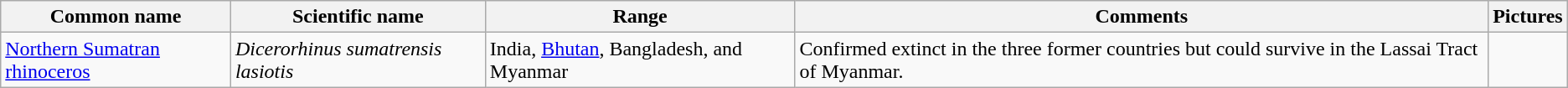<table class="wikitable">
<tr>
<th>Common name</th>
<th>Scientific name</th>
<th>Range</th>
<th class="unsortable">Comments</th>
<th class="unsortable">Pictures</th>
</tr>
<tr>
<td><a href='#'>Northern Sumatran rhinoceros</a></td>
<td><em>Dicerorhinus sumatrensis lasiotis</em></td>
<td>India, <a href='#'>Bhutan</a>, Bangladesh, and Myanmar</td>
<td>Confirmed extinct in the three former countries but could survive in the Lassai Tract of Myanmar.</td>
<td></td>
</tr>
</table>
